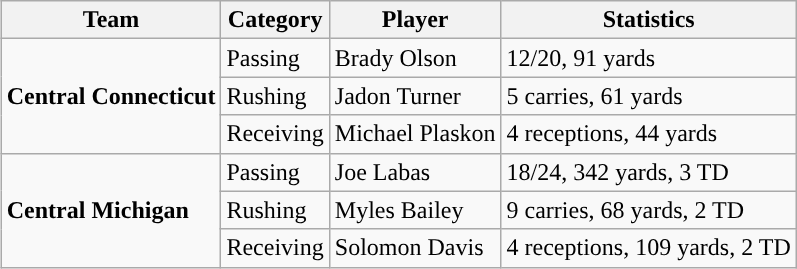<table class="wikitable" style="float: right;">
<tr>
<th>Team</th>
<th>Category</th>
<th>Player</th>
<th>Statistics</th>
</tr>
<tr>
<td rowspan=3><strong>Central Connecticut</strong></td>
<td>Passing</td>
<td>Brady Olson</td>
<td>12/20, 91 yards</td>
</tr>
<tr>
<td>Rushing</td>
<td>Jadon Turner</td>
<td>5 carries, 61 yards</td>
</tr>
<tr>
<td>Receiving</td>
<td>Michael Plaskon</td>
<td>4 receptions, 44 yards</td>
</tr>
<tr>
<td rowspan=3><strong>Central Michigan</strong></td>
<td>Passing</td>
<td>Joe Labas</td>
<td>18/24, 342 yards, 3 TD</td>
</tr>
<tr>
<td>Rushing</td>
<td>Myles Bailey</td>
<td>9 carries, 68 yards, 2 TD</td>
</tr>
<tr>
<td>Receiving</td>
<td>Solomon Davis</td>
<td>4 receptions, 109 yards, 2 TD</td>
</tr>
</table>
